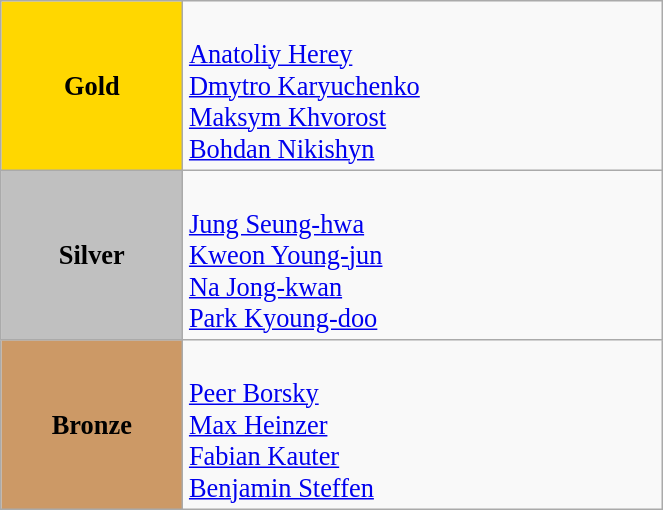<table class="wikitable" style=" text-align:center; font-size:110%;" width="35%">
<tr>
<td bgcolor="gold"><strong>Gold</strong></td>
<td align=left><br><a href='#'>Anatoliy Herey</a><br><a href='#'>Dmytro Karyuchenko</a><br><a href='#'>Maksym Khvorost</a><br><a href='#'>Bohdan Nikishyn</a></td>
</tr>
<tr>
<td bgcolor="silver"><strong>Silver</strong></td>
<td align=left><br><a href='#'>Jung Seung-hwa</a><br><a href='#'>Kweon Young-jun</a><br><a href='#'>Na Jong-kwan</a><br><a href='#'>Park Kyoung-doo</a></td>
</tr>
<tr>
<td bgcolor="#cc9966"><strong>Bronze</strong></td>
<td align=left><br><a href='#'>Peer Borsky</a><br><a href='#'>Max Heinzer</a><br><a href='#'>Fabian Kauter</a><br><a href='#'>Benjamin Steffen</a></td>
</tr>
</table>
